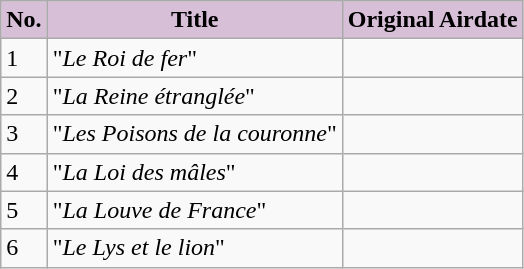<table class="wikitable" margin-right:auto; background:#fff;">
<tr style="color:black">
<th style="background:#D8BFD8;">No.</th>
<th style="background:#D8BFD8;">Title</th>
<th style="background:#D8BFD8;">Original Airdate</th>
</tr>
<tr>
<td>1</td>
<td>"<em>Le Roi de fer</em>"</td>
<td></td>
</tr>
<tr>
<td>2</td>
<td>"<em>La Reine étranglée</em>"</td>
<td></td>
</tr>
<tr>
<td>3</td>
<td>"<em>Les Poisons de la couronne</em>"</td>
<td></td>
</tr>
<tr>
<td>4</td>
<td>"<em>La Loi des mâles</em>"</td>
<td></td>
</tr>
<tr>
<td>5</td>
<td>"<em>La Louve de France</em>"</td>
<td></td>
</tr>
<tr>
<td>6</td>
<td>"<em>Le Lys et le lion</em>"</td>
<td></td>
</tr>
</table>
